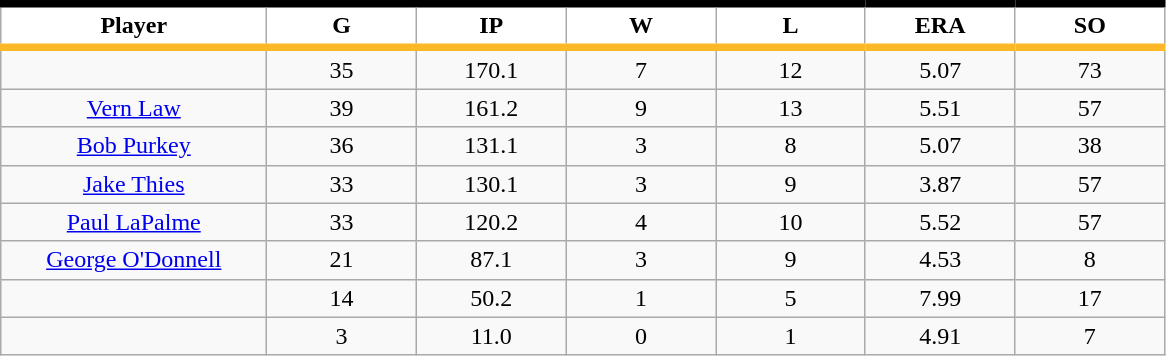<table class="wikitable sortable">
<tr>
<th style="background:#FFFFFF; border-top:#000000 5px solid; border-bottom:#FDB827 5px solid;" width="16%">Player</th>
<th style="background:#FFFFFF; border-top:#000000 5px solid; border-bottom:#FDB827 5px solid;" width="9%">G</th>
<th style="background:#FFFFFF; border-top:#000000 5px solid; border-bottom:#FDB827 5px solid;" width="9%">IP</th>
<th style="background:#FFFFFF; border-top:#000000 5px solid; border-bottom:#FDB827 5px solid;" width="9%">W</th>
<th style="background:#FFFFFF; border-top:#000000 5px solid; border-bottom:#FDB827 5px solid;" width="9%">L</th>
<th style="background:#FFFFFF; border-top:#000000 5px solid; border-bottom:#FDB827 5px solid;" width="9%">ERA</th>
<th style="background:#FFFFFF; border-top:#000000 5px solid; border-bottom:#FDB827 5px solid;" width="9%">SO</th>
</tr>
<tr align="center">
<td></td>
<td>35</td>
<td>170.1</td>
<td>7</td>
<td>12</td>
<td>5.07</td>
<td>73</td>
</tr>
<tr align="center">
<td><a href='#'>Vern Law</a></td>
<td>39</td>
<td>161.2</td>
<td>9</td>
<td>13</td>
<td>5.51</td>
<td>57</td>
</tr>
<tr align=center>
<td><a href='#'>Bob Purkey</a></td>
<td>36</td>
<td>131.1</td>
<td>3</td>
<td>8</td>
<td>5.07</td>
<td>38</td>
</tr>
<tr align=center>
<td><a href='#'>Jake Thies</a></td>
<td>33</td>
<td>130.1</td>
<td>3</td>
<td>9</td>
<td>3.87</td>
<td>57</td>
</tr>
<tr align=center>
<td><a href='#'>Paul LaPalme</a></td>
<td>33</td>
<td>120.2</td>
<td>4</td>
<td>10</td>
<td>5.52</td>
<td>57</td>
</tr>
<tr align=center>
<td><a href='#'>George O'Donnell</a></td>
<td>21</td>
<td>87.1</td>
<td>3</td>
<td>9</td>
<td>4.53</td>
<td>8</td>
</tr>
<tr align=center>
<td></td>
<td>14</td>
<td>50.2</td>
<td>1</td>
<td>5</td>
<td>7.99</td>
<td>17</td>
</tr>
<tr align="center">
<td></td>
<td>3</td>
<td>11.0</td>
<td>0</td>
<td>1</td>
<td>4.91</td>
<td>7</td>
</tr>
</table>
